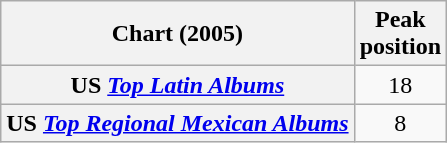<table class="wikitable sortable plainrowheaders" style="text-align:center;">
<tr>
<th>Chart (2005)</th>
<th>Peak<br>position</th>
</tr>
<tr>
<th scope=row>US <em><a href='#'>Top Latin Albums</a></em></th>
<td style="text-align:center;">18</td>
</tr>
<tr>
<th scope=row>US <em><a href='#'>Top Regional Mexican Albums</a></em></th>
<td style="text-align:center;">8</td>
</tr>
</table>
